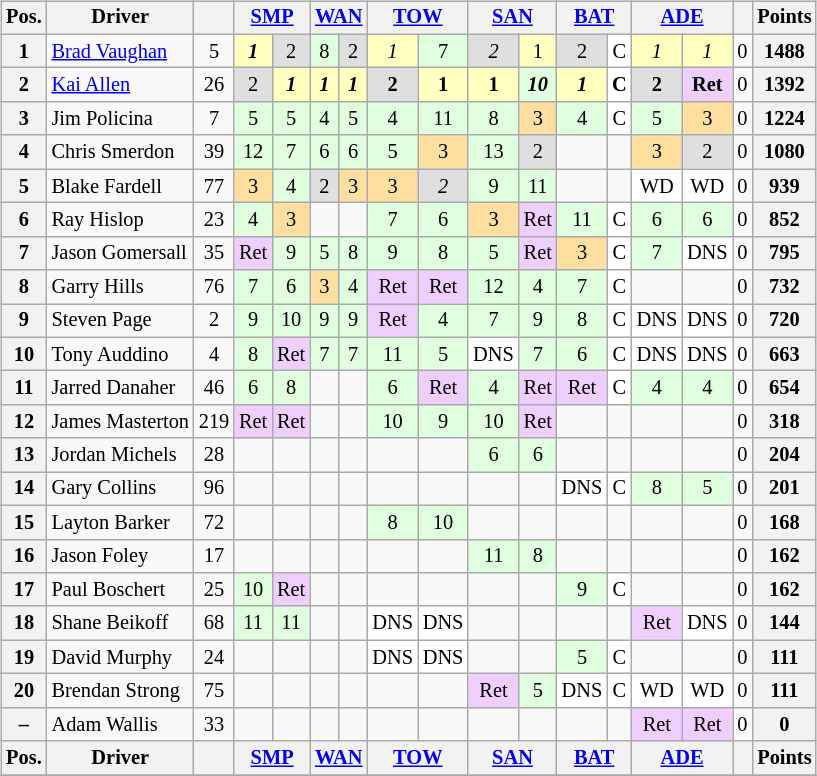<table>
<tr>
<td style="vertical-align:top; text-align:center"><br><table class="wikitable" style="font-size: 85%; text-align: center">
<tr>
<th>Pos.</th>
<th>Driver</th>
<th></th>
<th colspan="2"><a href='#'>SMP</a><br></th>
<th colspan="2"><a href='#'>WAN</a><br></th>
<th colspan="2"><a href='#'>TOW</a><br></th>
<th colspan="2"><a href='#'>SAN</a><br></th>
<th colspan="2"><a href='#'>BAT</a><br></th>
<th colspan="2"><a href='#'>ADE</a><br></th>
<th></th>
<th>Points</th>
</tr>
<tr>
<th>1</th>
<td align="left"> <a href='#'>Brad Vaughan</a></td>
<td>5</td>
<td style="background: #ffffbf"><strong><em>1</em></strong></td>
<td style="background: #dfdfdf">2</td>
<td style="background: #dfffdf">8</td>
<td style="background: #dfdfdf">2</td>
<td style="background: #ffffbf"><em>1</em></td>
<td style="background: #dfffdf">7</td>
<td style="background: #dfdfdf"><em>2</em></td>
<td style="background: #ffffbf">1</td>
<td style="background: #dfdfdf">2</td>
<td style="background: #ffffff">C</td>
<td style="background: #ffffbf"><em>1</em></td>
<td style="background: #ffffbf"><em>1</em></td>
<td>0</td>
<th>1488</th>
</tr>
<tr>
<th>2</th>
<td align="left"> <a href='#'>Kai Allen</a></td>
<td>26</td>
<td style="background: #dfdfdf">2</td>
<td style="background: #ffffbf"><strong><em>1</em></strong></td>
<td style="background: #ffffbf"><strong><em>1</em></strong></td>
<td style="background: #ffffbf"><strong><em>1</em></strong></td>
<td style="background: #dfdfdf"><strong>2</strong></td>
<td style="background: #ffffbf"><strong>1</strong></td>
<td style="background: #ffffbf"><strong>1</strong></td>
<td style="background: #dfffdf"><strong><em>10</em></strong></td>
<td style="background: #ffffbf"><strong><em>1</em></strong></td>
<td style="background: #ffffff"><strong>C</strong></td>
<td style="background: #dfdfdf"><strong>2</strong></td>
<td style="background: #efcfff"><strong>Ret</strong></td>
<td>0</td>
<th>1392</th>
</tr>
<tr>
<th>3</th>
<td align="left"> Jim Policina</td>
<td>7</td>
<td style="background: #dfffdf">5</td>
<td style="background: #dfffdf">5</td>
<td style="background: #dfffdf">4</td>
<td style="background: #dfffdf">5</td>
<td style="background: #dfffdf">4</td>
<td style="background: #dfffdf">11</td>
<td style="background: #dfffdf">8</td>
<td style="background: #ffdf9f">3</td>
<td style="background: #dfffdf">4</td>
<td style="background: #ffffff">C</td>
<td style="background: #dfffdf">5</td>
<td style="background: #ffdf9f">3</td>
<td>0</td>
<th>1224</th>
</tr>
<tr>
<th>4</th>
<td align="left"> Chris Smerdon</td>
<td>39</td>
<td style="background: #dfffdf">12</td>
<td style="background: #dfffdf">7</td>
<td style="background: #dfffdf">6</td>
<td style="background: #dfffdf">6</td>
<td style="background: #dfffdf">5</td>
<td style="background: #ffdf9f">3</td>
<td style="background: #dfffdf">13</td>
<td style="background: #dfdfdf">2</td>
<td style="background: #"></td>
<td style="background: #"></td>
<td style="background: #ffdf9f">3</td>
<td style="background: #dfdfdf">2</td>
<td>0</td>
<th>1080</th>
</tr>
<tr>
<th>5</th>
<td align="left"> Blake Fardell</td>
<td>77</td>
<td style="background: #ffdf9f">3</td>
<td style="background: #dfffdf">4</td>
<td style="background: #dfdfdf">2</td>
<td style="background: #ffdf9f">3</td>
<td style="background: #ffdf9f">3</td>
<td style="background: #dfdfdf"><em>2</em></td>
<td style="background: #dfffdf">9</td>
<td style="background: #dfffdf">11</td>
<td style="background: #"></td>
<td style="background: #"></td>
<td style="background: #ffffff">WD</td>
<td style="background: #ffffff">WD</td>
<td>0</td>
<th>939</th>
</tr>
<tr>
<th>6</th>
<td align="left"> Ray Hislop</td>
<td>23</td>
<td style="background: #dfffdf">4</td>
<td style="background: #ffdf9f">3</td>
<td style="background: #"></td>
<td style="background: #"></td>
<td style="background: #dfffdf">7</td>
<td style="background: #dfffdf">6</td>
<td style="background: #ffdf9f">3</td>
<td style="background: #efcfff">Ret</td>
<td style="background: #dfffdf">11</td>
<td style="background: #ffffff">C</td>
<td style="background: #dfffdf">6</td>
<td style="background: #dfffdf">6</td>
<td>0</td>
<th>852</th>
</tr>
<tr>
<th>7</th>
<td align="left"> Jason Gomersall</td>
<td>35</td>
<td style="background: #efcfff">Ret</td>
<td style="background: #dfffdf">9</td>
<td style="background: #dfffdf">5</td>
<td style="background: #dfffdf">8</td>
<td style="background: #dfffdf">9</td>
<td style="background: #dfffdf">8</td>
<td style="background: #dfffdf">5</td>
<td style="background: #efcfff">Ret</td>
<td style="background: #ffdf9f">3</td>
<td style="background: #ffffff">C</td>
<td style="background: #dfffdf">7</td>
<td style="background: #ffffff">DNS</td>
<td>0</td>
<th>795</th>
</tr>
<tr>
<th>8</th>
<td align="left"> Garry Hills</td>
<td>76</td>
<td style="background: #dfffdf">7</td>
<td style="background: #dfffdf">6</td>
<td style="background: #ffdf9f">3</td>
<td style="background: #dfffdf">4</td>
<td style="background: #efcfff">Ret</td>
<td style="background: #efcfff">Ret</td>
<td style="background: #dfffdf">12</td>
<td style="background: #dfffdf">4</td>
<td style="background: #dfffdf">7</td>
<td style="background: #ffffff">C</td>
<td></td>
<td></td>
<td>0</td>
<th>732</th>
</tr>
<tr>
<th>9</th>
<td align="left"> Steven Page</td>
<td>2</td>
<td style="background: #dfffdf">9</td>
<td style="background: #dfffdf">10</td>
<td style="background: #dfffdf">9</td>
<td style="background: #dfffdf">9</td>
<td style="background: #efcfff">Ret</td>
<td style="background: #dfffdf">4</td>
<td style="background: #dfffdf">7</td>
<td style="background: #dfffdf">9</td>
<td style="background: #dfffdf">8</td>
<td style="background: #ffffff">C</td>
<td style="background: #ffffff">DNS</td>
<td style="background: #ffffff">DNS</td>
<td>0</td>
<th>720</th>
</tr>
<tr>
<th>10</th>
<td align="left"> Tony Auddino</td>
<td>4</td>
<td style="background: #dfffdf">8</td>
<td style="background: #efcfff">Ret</td>
<td style="background: #dfffdf">7</td>
<td style="background: #dfffdf">7</td>
<td style="background: #dfffdf">11</td>
<td style="background: #dfffdf">5</td>
<td style="background: #ffffff">DNS</td>
<td style="background: #dfffdf">7</td>
<td style="background: #dfffdf">6</td>
<td style="background: #ffffff">C</td>
<td style="background: #ffffff">DNS</td>
<td style="background: #ffffff">DNS</td>
<td>0</td>
<th>663</th>
</tr>
<tr>
<th>11</th>
<td align="left"> Jarred Danaher</td>
<td>46</td>
<td style="background: #dfffdf">6</td>
<td style="background: #dfffdf">8</td>
<td style="background: #"></td>
<td style="background: #"></td>
<td style="background: #dfffdf">6</td>
<td style="background: #efcfff">Ret</td>
<td style="background: #dfffdf">4</td>
<td style="background: #efcfff">Ret</td>
<td style="background: #efcfff">Ret</td>
<td style="background: #ffffff">C</td>
<td style="background: #dfffdf">4</td>
<td style="background: #dfffdf">4</td>
<td>0</td>
<th>654</th>
</tr>
<tr>
<th>12</th>
<td align="left"> James Masterton</td>
<td>219</td>
<td style="background: #efcfff">Ret</td>
<td style="background: #efcfff">Ret</td>
<td style="background: #"></td>
<td style="background: #"></td>
<td style="background: #dfffdf">10</td>
<td style="background: #dfffdf">9</td>
<td style="background: #dfffdf">10</td>
<td style="background: #efcfff">Ret</td>
<td style="background: #"></td>
<td style="background: #"></td>
<td style="background: #"></td>
<td style="background: #"></td>
<td>0</td>
<th>318</th>
</tr>
<tr>
<th>13</th>
<td align="left"> Jordan Michels</td>
<td>28</td>
<td></td>
<td></td>
<td></td>
<td></td>
<td></td>
<td></td>
<td style="background: #dfffdf">6</td>
<td style="background: #dfffdf">6</td>
<td></td>
<td></td>
<td></td>
<td></td>
<td>0</td>
<th>204</th>
</tr>
<tr>
<th>14</th>
<td align="left"> Gary Collins</td>
<td>96</td>
<td></td>
<td></td>
<td></td>
<td></td>
<td></td>
<td></td>
<td></td>
<td></td>
<td style="background: #ffffff">DNS</td>
<td style="background: #ffffff">C</td>
<td style="background: #dfffdf">8</td>
<td style="background: #dfffdf">5</td>
<td>0</td>
<th>201</th>
</tr>
<tr>
<th>15</th>
<td align="left"> Layton Barker</td>
<td>72</td>
<td style="background: #"></td>
<td style="background: #"></td>
<td style="background: #"></td>
<td style="background: #"></td>
<td style="background: #dfffdf">8</td>
<td style="background: #dfffdf">10</td>
<td style="background: #"></td>
<td style="background: #"></td>
<td style="background: #"></td>
<td style="background: #"></td>
<td style="background: #"></td>
<td style="background: #"></td>
<td>0</td>
<th>168</th>
</tr>
<tr>
<th>16</th>
<td align="left"> Jason Foley</td>
<td>17</td>
<td></td>
<td></td>
<td></td>
<td></td>
<td></td>
<td></td>
<td style="background: #dfffdf">11</td>
<td style="background: #dfffdf">8</td>
<td></td>
<td></td>
<td></td>
<td></td>
<td>0</td>
<th>162</th>
</tr>
<tr>
<th>17</th>
<td align="left"> Paul Boschert</td>
<td>25</td>
<td style="background: #dfffdf">10</td>
<td style="background: #efcfff">Ret</td>
<td style="background: #"></td>
<td style="background: #"></td>
<td style="background: #"></td>
<td style="background: #"></td>
<td style="background: #"></td>
<td style="background: #"></td>
<td style="background: #dfffdf">9</td>
<td style="background: #ffffff">C</td>
<td style="background: #"></td>
<td style="background: #"></td>
<td>0</td>
<th>162</th>
</tr>
<tr>
<th>18</th>
<td align="left"> Shane Beikoff</td>
<td>68</td>
<td style="background: #dfffdf">11</td>
<td style="background: #dfffdf">11</td>
<td style="background: #"></td>
<td style="background: #"></td>
<td style="background: #ffffff">DNS</td>
<td style="background: #ffffff">DNS</td>
<td style="background: #"></td>
<td style="background: #"></td>
<td style="background: #"></td>
<td style="background: #"></td>
<td style="background: #efcfff">Ret</td>
<td style="background: #ffffff">DNS</td>
<td>0</td>
<th>144</th>
</tr>
<tr>
<th>19</th>
<td align="left"> David Murphy</td>
<td>24</td>
<td style="background: #"></td>
<td style="background: #"></td>
<td style="background: #"></td>
<td style="background: #"></td>
<td style="background: #ffffff">DNS</td>
<td style="background: #ffffff">DNS</td>
<td style="background: #"></td>
<td style="background: #"></td>
<td style="background: #dfffdf">5</td>
<td style="background: #ffffff">C</td>
<td style="background: #"></td>
<td style="background: #"></td>
<td>0</td>
<th>111</th>
</tr>
<tr>
<th>20</th>
<td align="left"> Brendan Strong</td>
<td>75</td>
<td style="background: #"></td>
<td style="background: #"></td>
<td style="background: #"></td>
<td style="background: #"></td>
<td style="background: #"></td>
<td style="background: #"></td>
<td style="background: #efcfff">Ret</td>
<td style="background: #dfffdf">5</td>
<td style="background: #ffffff">DNS</td>
<td style="background: #ffffff">C</td>
<td style="background: #ffffff">WD</td>
<td style="background: #ffffff">WD</td>
<td>0</td>
<th>111</th>
</tr>
<tr>
<th>–</th>
<td align="left"> Adam Wallis</td>
<td>33</td>
<td style="background: #"></td>
<td style="background: #"></td>
<td style="background: #"></td>
<td style="background: #"></td>
<td style="background: #"></td>
<td style="background: #"></td>
<td style="background: #"></td>
<td style="background: #"></td>
<td style="background: #"></td>
<td style="background: #"></td>
<td style="background: #efcfff">Ret</td>
<td style="background: #efcfff">Ret</td>
<td>0</td>
<th>0</th>
</tr>
<tr>
<th>Pos.</th>
<th>Driver</th>
<th></th>
<th colspan="2"><a href='#'>SMP</a><br></th>
<th colspan="2"><a href='#'>WAN</a><br></th>
<th colspan="2"><a href='#'>TOW</a><br></th>
<th colspan="2"><a href='#'>SAN</a><br></th>
<th colspan="2"><a href='#'>BAT</a><br></th>
<th colspan="2"><a href='#'>ADE</a><br></th>
<th></th>
<th>Points</th>
</tr>
<tr>
</tr>
</table>
</td>
<td style="vertical-align:top;"><br></td>
</tr>
</table>
